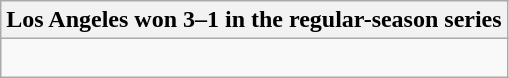<table class="wikitable collapsible collapsed">
<tr>
<th>Los Angeles won 3–1 in the regular-season series</th>
</tr>
<tr>
<td><br>


</td>
</tr>
</table>
